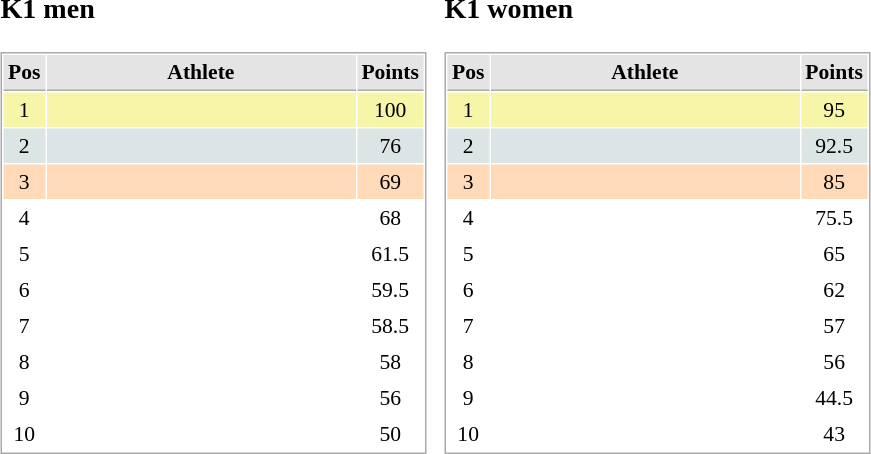<table border="0" cellspacing="10">
<tr>
<td><br><h3>K1 men</h3><table cellspacing="1" cellpadding="3" style="border:1px solid #AAAAAA;font-size:90%">
<tr bgcolor="#E4E4E4">
<th style="border-bottom:1px solid #AAAAAA" width=10>Pos</th>
<th style="border-bottom:1px solid #AAAAAA" width=200>Athlete</th>
<th style="border-bottom:1px solid #AAAAAA" width=20>Points</th>
</tr>
<tr align="center"  bgcolor="#F7F6A8">
<td>1</td>
<td align="left"></td>
<td>100</td>
</tr>
<tr align="center"  bgcolor="#DCE5E5">
<td>2</td>
<td align="left"></td>
<td>76</td>
</tr>
<tr align="center" bgcolor="#FFDAB9">
<td>3</td>
<td align="left"></td>
<td>69</td>
</tr>
<tr align="center">
<td>4</td>
<td align="left"></td>
<td>68</td>
</tr>
<tr align="center">
<td>5</td>
<td align="left"></td>
<td>61.5</td>
</tr>
<tr align="center">
<td>6</td>
<td align="left"></td>
<td>59.5</td>
</tr>
<tr align="center">
<td>7</td>
<td align="left"></td>
<td>58.5</td>
</tr>
<tr align="center">
<td>8</td>
<td align="left"></td>
<td>58</td>
</tr>
<tr align="center">
<td>9</td>
<td align="left"></td>
<td>56</td>
</tr>
<tr align="center">
<td>10</td>
<td align="left"></td>
<td>50</td>
</tr>
</table>
</td>
<td><br><h3>K1 women</h3><table cellspacing="1" cellpadding="3" style="border:1px solid #AAAAAA;font-size:90%">
<tr bgcolor="#E4E4E4">
<th style="border-bottom:1px solid #AAAAAA" width=10>Pos</th>
<th style="border-bottom:1px solid #AAAAAA" width=200>Athlete</th>
<th style="border-bottom:1px solid #AAAAAA" width=20>Points</th>
</tr>
<tr align="center"  bgcolor="#F7F6A8">
<td>1</td>
<td align="left"></td>
<td>95</td>
</tr>
<tr align="center"  bgcolor="#DCE5E5">
<td>2</td>
<td align="left"></td>
<td>92.5</td>
</tr>
<tr align="center" bgcolor="#FFDAB9">
<td>3</td>
<td align="left"></td>
<td>85</td>
</tr>
<tr align="center">
<td>4</td>
<td align="left"></td>
<td>75.5</td>
</tr>
<tr align="center">
<td>5</td>
<td align="left"></td>
<td>65</td>
</tr>
<tr align="center">
<td>6</td>
<td align="left"></td>
<td>62</td>
</tr>
<tr align="center">
<td>7</td>
<td align="left"></td>
<td>57</td>
</tr>
<tr align="center">
<td>8</td>
<td align="left"></td>
<td>56</td>
</tr>
<tr align="center">
<td>9</td>
<td align="left"></td>
<td>44.5</td>
</tr>
<tr align="center">
<td>10</td>
<td align="left"></td>
<td>43</td>
</tr>
</table>
</td>
</tr>
</table>
